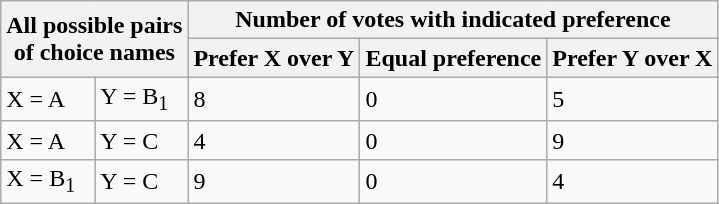<table class="wikitable">
<tr>
<th colspan=2 rowspan=2>All possible pairs<br>of choice names</th>
<th colspan=3>Number of votes with indicated preference</th>
</tr>
<tr>
<th>Prefer X over Y</th>
<th>Equal preference</th>
<th>Prefer Y over X</th>
</tr>
<tr>
<td>X = A</td>
<td>Y = B<sub>1</sub></td>
<td>8</td>
<td>0</td>
<td>5</td>
</tr>
<tr>
<td>X = A</td>
<td>Y = C</td>
<td>4</td>
<td>0</td>
<td>9</td>
</tr>
<tr>
<td>X = B<sub>1</sub></td>
<td>Y = C</td>
<td>9</td>
<td>0</td>
<td>4</td>
</tr>
</table>
